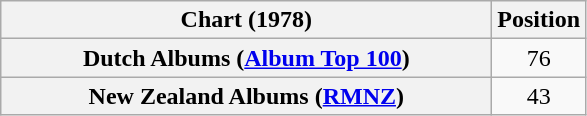<table class="wikitable plainrowheaders" style="text-align:center">
<tr>
<th scope="col" style="width:20em">Chart (1978)</th>
<th scope="col">Position</th>
</tr>
<tr>
<th scope="row">Dutch Albums (<a href='#'>Album Top 100</a>)</th>
<td>76</td>
</tr>
<tr>
<th scope="row">New Zealand Albums (<a href='#'>RMNZ</a>)</th>
<td>43</td>
</tr>
</table>
